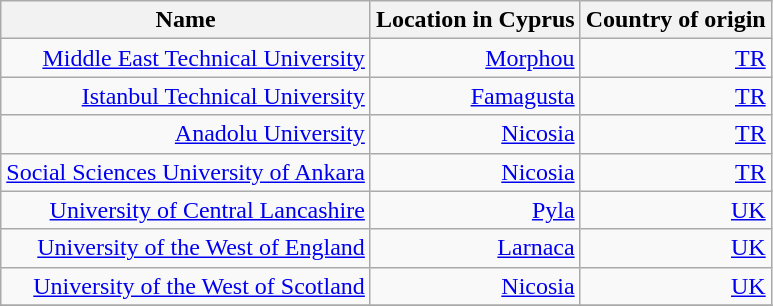<table class="wikitable sortable" style="text-align:right;">
<tr>
<th align="center">Name</th>
<th align="center">Location in Cyprus</th>
<th align="center">Country of origin</th>
</tr>
<tr>
<td><a href='#'>Middle East Technical University</a></td>
<td><a href='#'>Morphou</a></td>
<td><a href='#'>TR</a></td>
</tr>
<tr>
<td><a href='#'>Istanbul Technical University</a></td>
<td><a href='#'>Famagusta</a></td>
<td><a href='#'>TR</a></td>
</tr>
<tr>
<td><a href='#'>Anadolu University</a></td>
<td><a href='#'>Nicosia</a></td>
<td><a href='#'>TR</a></td>
</tr>
<tr>
<td><a href='#'>Social Sciences University of Ankara</a></td>
<td><a href='#'>Nicosia</a></td>
<td><a href='#'>TR</a></td>
</tr>
<tr>
<td><a href='#'>University of Central Lancashire</a></td>
<td><a href='#'>Pyla</a></td>
<td><a href='#'>UK</a></td>
</tr>
<tr>
<td><a href='#'>University of the West of England</a></td>
<td><a href='#'>Larnaca</a></td>
<td><a href='#'>UK</a></td>
</tr>
<tr>
<td><a href='#'>University of the West of Scotland</a></td>
<td><a href='#'>Nicosia</a></td>
<td><a href='#'>UK</a></td>
</tr>
<tr>
</tr>
</table>
